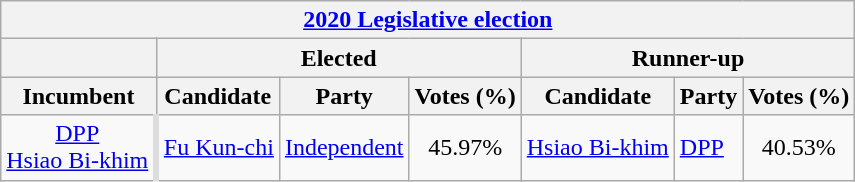<table class="wikitable collapsible sortable" style="text-align:center">
<tr>
<th colspan=7><a href='#'>2020 Legislative election</a></th>
</tr>
<tr>
<th> </th>
<th colspan=3>Elected</th>
<th colspan=3>Runner-up</th>
</tr>
<tr>
<th>Incumbent</th>
<th>Candidate</th>
<th>Party</th>
<th>Votes (%)</th>
<th>Candidate</th>
<th>Party</th>
<th>Votes (%)</th>
</tr>
<tr>
<td><a href='#'>DPP</a><br><a href='#'>Hsiao Bi-khim</a></td>
<td style="border-left:4px solid #DDDDDD;"><a href='#'>Fu Kun-chi</a></td>
<td align="left"><a href='#'>Independent</a></td>
<td>45.97%</td>
<td><a href='#'>Hsiao Bi-khim</a></td>
<td align="left"><a href='#'>DPP</a></td>
<td>40.53%</td>
</tr>
</table>
